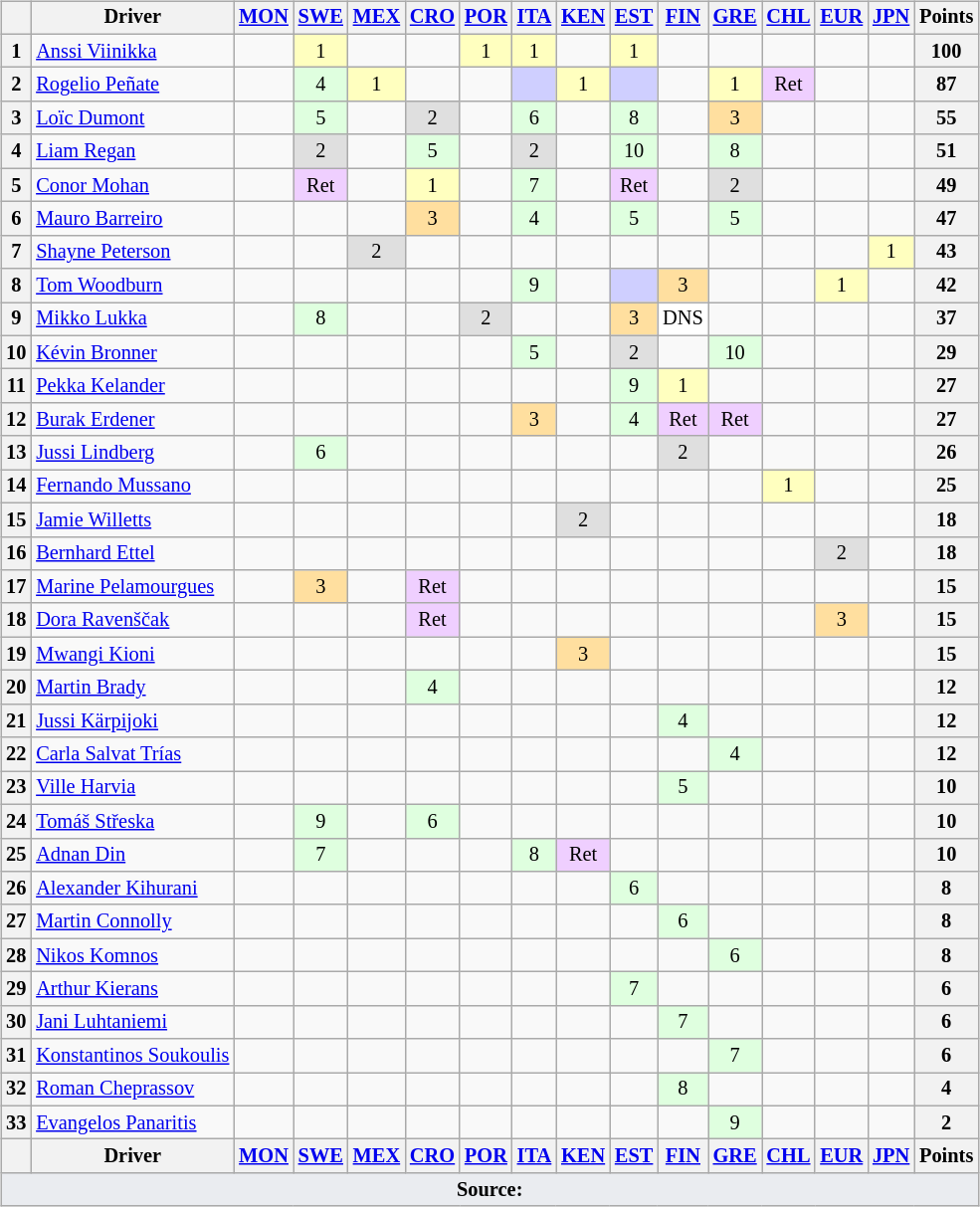<table valign="top">
<tr>
<td valign="top"><br><table class="wikitable" style="font-size: 85%; text-align: center">
<tr valign="top">
<th valign="middle"></th>
<th valign="middle">Driver</th>
<th><a href='#'>MON</a><br></th>
<th><a href='#'>SWE</a><br></th>
<th><a href='#'>MEX</a><br></th>
<th><a href='#'>CRO</a><br></th>
<th><a href='#'>POR</a><br></th>
<th><a href='#'>ITA</a><br></th>
<th><a href='#'>KEN</a><br></th>
<th><a href='#'>EST</a><br></th>
<th><a href='#'>FIN</a><br></th>
<th><a href='#'>GRE</a><br></th>
<th><a href='#'>CHL</a><br></th>
<th><a href='#'>EUR</a><br></th>
<th><a href='#'>JPN</a><br></th>
<th valign="middle">Points</th>
</tr>
<tr>
<th>1</th>
<td align="left"> <a href='#'>Anssi Viinikka</a></td>
<td></td>
<td style="background:#ffffbf">1</td>
<td></td>
<td></td>
<td style="background:#ffffbf">1</td>
<td style="background:#ffffbf">1</td>
<td></td>
<td style="background:#ffffbf">1</td>
<td></td>
<td></td>
<td></td>
<td></td>
<td></td>
<th>100</th>
</tr>
<tr>
<th>2</th>
<td align="left"> <a href='#'>Rogelio Peñate</a></td>
<td></td>
<td style="background:#dfffdf">4</td>
<td style="background:#ffffbf">1</td>
<td></td>
<td></td>
<td style="background:#cfcfff"></td>
<td style="background:#ffffbf">1</td>
<td style="background:#cfcfff"></td>
<td></td>
<td style="background:#ffffbf">1</td>
<td style="background:#efcfff">Ret</td>
<td></td>
<td></td>
<th>87</th>
</tr>
<tr>
<th>3</th>
<td align="left"> <a href='#'>Loïc Dumont</a></td>
<td></td>
<td style="background:#dfffdf">5</td>
<td></td>
<td style="background:#dfdfdf">2</td>
<td></td>
<td style="background:#dfffdf">6</td>
<td></td>
<td style="background:#dfffdf">8</td>
<td></td>
<td style="background:#ffdf9f">3</td>
<td></td>
<td></td>
<td></td>
<th>55</th>
</tr>
<tr>
<th>4</th>
<td align="left"> <a href='#'>Liam Regan</a></td>
<td></td>
<td style="background:#dfdfdf">2</td>
<td></td>
<td style="background:#dfffdf">5</td>
<td></td>
<td style="background:#dfdfdf">2</td>
<td></td>
<td style="background:#dfffdf">10</td>
<td></td>
<td style="background:#dfffdf">8</td>
<td></td>
<td></td>
<td></td>
<th>51</th>
</tr>
<tr>
<th>5</th>
<td align="left"> <a href='#'>Conor Mohan</a></td>
<td></td>
<td style="background:#efcfff">Ret</td>
<td></td>
<td style="background:#ffffbf">1</td>
<td></td>
<td style="background:#dfffdf">7</td>
<td></td>
<td style="background:#efcfff">Ret</td>
<td></td>
<td style="background:#dfdfdf">2</td>
<td></td>
<td></td>
<td></td>
<th>49</th>
</tr>
<tr>
<th>6</th>
<td align="left"> <a href='#'>Mauro Barreiro</a></td>
<td></td>
<td></td>
<td></td>
<td style="background:#ffdf9f">3</td>
<td></td>
<td style="background:#dfffdf">4</td>
<td></td>
<td style="background:#dfffdf">5</td>
<td></td>
<td style="background:#dfffdf">5</td>
<td></td>
<td></td>
<td></td>
<th>47</th>
</tr>
<tr>
<th>7</th>
<td align="left"> <a href='#'>Shayne Peterson</a></td>
<td></td>
<td></td>
<td style="background:#dfdfdf">2</td>
<td></td>
<td></td>
<td></td>
<td></td>
<td></td>
<td></td>
<td></td>
<td></td>
<td></td>
<td style="background:#ffffbf">1</td>
<th>43</th>
</tr>
<tr>
<th>8</th>
<td align="left"> <a href='#'>Tom Woodburn</a></td>
<td></td>
<td></td>
<td></td>
<td></td>
<td></td>
<td style="background:#dfffdf">9</td>
<td></td>
<td style="background:#cfcfff"></td>
<td style="background:#ffdf9f">3</td>
<td></td>
<td></td>
<td style="background:#ffffbf">1</td>
<td></td>
<th>42</th>
</tr>
<tr>
<th>9</th>
<td align="left"> <a href='#'>Mikko Lukka</a></td>
<td></td>
<td style="background:#dfffdf">8</td>
<td></td>
<td></td>
<td style="background:#dfdfdf">2</td>
<td></td>
<td></td>
<td style="background:#ffdf9f">3</td>
<td style="background:#ffffff">DNS</td>
<td></td>
<td></td>
<td></td>
<td></td>
<th>37</th>
</tr>
<tr>
<th>10</th>
<td align="left"> <a href='#'>Kévin Bronner</a></td>
<td></td>
<td></td>
<td></td>
<td></td>
<td></td>
<td style="background:#dfffdf">5</td>
<td></td>
<td style="background:#dfdfdf">2</td>
<td></td>
<td style="background:#dfffdf">10</td>
<td></td>
<td></td>
<td></td>
<th>29</th>
</tr>
<tr>
<th>11</th>
<td align="left"> <a href='#'>Pekka Kelander</a></td>
<td></td>
<td></td>
<td></td>
<td></td>
<td></td>
<td></td>
<td></td>
<td style="background:#dfffdf">9</td>
<td style="background:#ffffbf">1</td>
<td></td>
<td></td>
<td></td>
<td></td>
<th>27</th>
</tr>
<tr>
<th>12</th>
<td align="left"> <a href='#'>Burak Erdener</a></td>
<td></td>
<td></td>
<td></td>
<td></td>
<td></td>
<td style="background:#ffdf9f">3</td>
<td></td>
<td style="background:#dfffdf">4</td>
<td style="background:#efcfff">Ret</td>
<td style="background:#efcfff">Ret</td>
<td></td>
<td></td>
<td></td>
<th>27</th>
</tr>
<tr>
<th>13</th>
<td align="left"> <a href='#'>Jussi Lindberg</a></td>
<td></td>
<td style="background:#dfffdf">6</td>
<td></td>
<td></td>
<td></td>
<td></td>
<td></td>
<td></td>
<td style="background:#dfdfdf">2</td>
<td></td>
<td></td>
<td></td>
<td></td>
<th>26</th>
</tr>
<tr>
<th>14</th>
<td align="left"> <a href='#'>Fernando Mussano</a></td>
<td></td>
<td></td>
<td></td>
<td></td>
<td></td>
<td></td>
<td></td>
<td></td>
<td></td>
<td></td>
<td style="background:#ffffbf">1</td>
<td></td>
<td></td>
<th>25</th>
</tr>
<tr>
<th>15</th>
<td align="left"> <a href='#'>Jamie Willetts</a></td>
<td></td>
<td></td>
<td></td>
<td></td>
<td></td>
<td></td>
<td style="background:#dfdfdf">2</td>
<td></td>
<td></td>
<td></td>
<td></td>
<td></td>
<td></td>
<th>18</th>
</tr>
<tr>
<th>16</th>
<td align="left"> <a href='#'>Bernhard Ettel</a></td>
<td></td>
<td></td>
<td></td>
<td></td>
<td></td>
<td></td>
<td></td>
<td></td>
<td></td>
<td></td>
<td></td>
<td style="background:#dfdfdf">2</td>
<td></td>
<th>18</th>
</tr>
<tr>
<th>17</th>
<td align="left"> <a href='#'>Marine Pelamourgues</a></td>
<td></td>
<td style="background:#ffdf9f">3</td>
<td></td>
<td style="background:#efcfff">Ret</td>
<td></td>
<td></td>
<td></td>
<td></td>
<td></td>
<td></td>
<td></td>
<td></td>
<td></td>
<th>15</th>
</tr>
<tr>
<th>18</th>
<td align="left"> <a href='#'>Dora Ravenščak</a></td>
<td></td>
<td></td>
<td></td>
<td style="background:#efcfff">Ret</td>
<td></td>
<td></td>
<td></td>
<td></td>
<td></td>
<td></td>
<td></td>
<td style="background:#ffdf9f">3</td>
<td></td>
<th>15</th>
</tr>
<tr>
<th>19</th>
<td align="left"> <a href='#'>Mwangi Kioni</a></td>
<td></td>
<td></td>
<td></td>
<td></td>
<td></td>
<td></td>
<td style="background:#ffdf9f">3</td>
<td></td>
<td></td>
<td></td>
<td></td>
<td></td>
<td></td>
<th>15</th>
</tr>
<tr>
<th>20</th>
<td align="left"> <a href='#'>Martin Brady</a></td>
<td></td>
<td></td>
<td></td>
<td style="background:#dfffdf">4</td>
<td></td>
<td></td>
<td></td>
<td></td>
<td></td>
<td></td>
<td></td>
<td></td>
<td></td>
<th>12</th>
</tr>
<tr>
<th>21</th>
<td align="left"> <a href='#'>Jussi Kärpijoki</a></td>
<td></td>
<td></td>
<td></td>
<td></td>
<td></td>
<td></td>
<td></td>
<td></td>
<td style="background:#dfffdf">4</td>
<td></td>
<td></td>
<td></td>
<td></td>
<th>12</th>
</tr>
<tr>
<th>22</th>
<td align="left"> <a href='#'>Carla Salvat Trías</a></td>
<td></td>
<td></td>
<td></td>
<td></td>
<td></td>
<td></td>
<td></td>
<td></td>
<td></td>
<td style="background:#dfffdf">4</td>
<td></td>
<td></td>
<td></td>
<th>12</th>
</tr>
<tr>
<th>23</th>
<td align="left"> <a href='#'>Ville Harvia</a></td>
<td></td>
<td></td>
<td></td>
<td></td>
<td></td>
<td></td>
<td></td>
<td></td>
<td style="background:#dfffdf">5</td>
<td></td>
<td></td>
<td></td>
<td></td>
<th>10</th>
</tr>
<tr>
<th>24</th>
<td align="left"> <a href='#'>Tomáš Střeska</a></td>
<td></td>
<td style="background:#dfffdf">9</td>
<td></td>
<td style="background:#dfffdf">6</td>
<td></td>
<td></td>
<td></td>
<td></td>
<td></td>
<td></td>
<td></td>
<td></td>
<td></td>
<th>10</th>
</tr>
<tr>
<th>25</th>
<td align="left"> <a href='#'>Adnan Din</a></td>
<td></td>
<td style="background:#dfffdf">7</td>
<td></td>
<td></td>
<td></td>
<td style="background:#dfffdf">8</td>
<td style="background:#efcfff">Ret</td>
<td></td>
<td></td>
<td></td>
<td></td>
<td></td>
<td></td>
<th>10</th>
</tr>
<tr>
<th>26</th>
<td align="left"> <a href='#'>Alexander Kihurani</a></td>
<td></td>
<td></td>
<td></td>
<td></td>
<td></td>
<td></td>
<td></td>
<td style="background:#dfffdf">6</td>
<td></td>
<td></td>
<td></td>
<td></td>
<td></td>
<th>8</th>
</tr>
<tr>
<th>27</th>
<td align="left"> <a href='#'>Martin Connolly</a></td>
<td></td>
<td></td>
<td></td>
<td></td>
<td></td>
<td></td>
<td></td>
<td></td>
<td style="background:#dfffdf">6</td>
<td></td>
<td></td>
<td></td>
<td></td>
<th>8</th>
</tr>
<tr>
<th>28</th>
<td align="left"> <a href='#'>Nikos Komnos</a></td>
<td></td>
<td></td>
<td></td>
<td></td>
<td></td>
<td></td>
<td></td>
<td></td>
<td></td>
<td style="background:#dfffdf">6</td>
<td></td>
<td></td>
<td></td>
<th>8</th>
</tr>
<tr>
<th>29</th>
<td align="left"> <a href='#'>Arthur Kierans</a></td>
<td></td>
<td></td>
<td></td>
<td></td>
<td></td>
<td></td>
<td></td>
<td style="background:#dfffdf">7</td>
<td></td>
<td></td>
<td></td>
<td></td>
<td></td>
<th>6</th>
</tr>
<tr>
<th>30</th>
<td align="left"> <a href='#'>Jani Luhtaniemi</a></td>
<td></td>
<td></td>
<td></td>
<td></td>
<td></td>
<td></td>
<td></td>
<td></td>
<td style="background:#dfffdf">7</td>
<td></td>
<td></td>
<td></td>
<td></td>
<th>6</th>
</tr>
<tr>
<th>31</th>
<td align="left"> <a href='#'>Konstantinos Soukoulis</a></td>
<td></td>
<td></td>
<td></td>
<td></td>
<td></td>
<td></td>
<td></td>
<td></td>
<td></td>
<td style="background:#dfffdf">7</td>
<td></td>
<td></td>
<td></td>
<th>6</th>
</tr>
<tr>
<th>32</th>
<td align="left"> <a href='#'>Roman Cheprassov</a></td>
<td></td>
<td></td>
<td></td>
<td></td>
<td></td>
<td></td>
<td></td>
<td></td>
<td style="background:#dfffdf">8</td>
<td></td>
<td></td>
<td></td>
<td></td>
<th>4</th>
</tr>
<tr>
<th>33</th>
<td align="left"> <a href='#'>Evangelos Panaritis</a></td>
<td></td>
<td></td>
<td></td>
<td></td>
<td></td>
<td></td>
<td></td>
<td></td>
<td></td>
<td style="background:#dfffdf">9</td>
<td></td>
<td></td>
<td></td>
<th>2</th>
</tr>
<tr>
<th valign="middle"></th>
<th valign="middle">Driver</th>
<th><a href='#'>MON</a><br></th>
<th><a href='#'>SWE</a><br></th>
<th><a href='#'>MEX</a><br></th>
<th><a href='#'>CRO</a><br></th>
<th><a href='#'>POR</a><br></th>
<th><a href='#'>ITA</a><br></th>
<th><a href='#'>KEN</a><br></th>
<th><a href='#'>EST</a><br></th>
<th><a href='#'>FIN</a><br></th>
<th><a href='#'>GRE</a><br></th>
<th><a href='#'>CHL</a><br></th>
<th><a href='#'>EUR</a><br></th>
<th><a href='#'>JPN</a><br></th>
<th valign="middle">Points</th>
</tr>
<tr>
<td colspan="16" style="background-color:#EAECF0;text-align:center"><strong>Source:</strong></td>
</tr>
</table>
</td>
<td valign="top"><br></td>
</tr>
</table>
